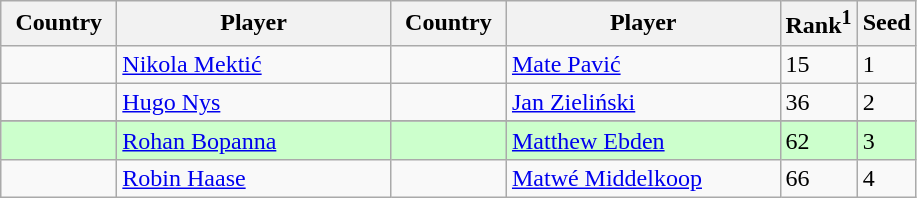<table class="sortable wikitable">
<tr>
<th width="70">Country</th>
<th width="175">Player</th>
<th width="70">Country</th>
<th width="175">Player</th>
<th>Rank<sup>1</sup></th>
<th>Seed</th>
</tr>
<tr>
<td></td>
<td><a href='#'>Nikola Mektić</a></td>
<td></td>
<td><a href='#'>Mate Pavić</a></td>
<td>15</td>
<td>1</td>
</tr>
<tr>
<td></td>
<td><a href='#'>Hugo Nys</a></td>
<td></td>
<td><a href='#'>Jan Zieliński</a></td>
<td>36</td>
<td>2</td>
</tr>
<tr>
</tr>
<tr bgcolor=#cfc>
<td></td>
<td><a href='#'>Rohan Bopanna</a></td>
<td></td>
<td><a href='#'>Matthew Ebden</a></td>
<td>62</td>
<td>3</td>
</tr>
<tr>
<td></td>
<td><a href='#'>Robin Haase</a></td>
<td></td>
<td><a href='#'>Matwé Middelkoop</a></td>
<td>66</td>
<td>4</td>
</tr>
</table>
